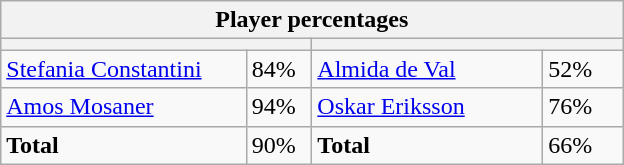<table class="wikitable">
<tr>
<th colspan=4 width=400>Player percentages</th>
</tr>
<tr>
<th colspan=2 width=200 style="white-space:nowrap;"></th>
<th colspan=2 width=200 style="white-space:nowrap;"></th>
</tr>
<tr>
<td><a href='#'>Stefania Constantini</a></td>
<td>84%</td>
<td><a href='#'>Almida de Val</a></td>
<td>52%</td>
</tr>
<tr>
<td><a href='#'>Amos Mosaner</a></td>
<td>94%</td>
<td><a href='#'>Oskar Eriksson</a></td>
<td>76%</td>
</tr>
<tr>
<td><strong>Total</strong></td>
<td>90%</td>
<td><strong>Total</strong></td>
<td>66%</td>
</tr>
</table>
